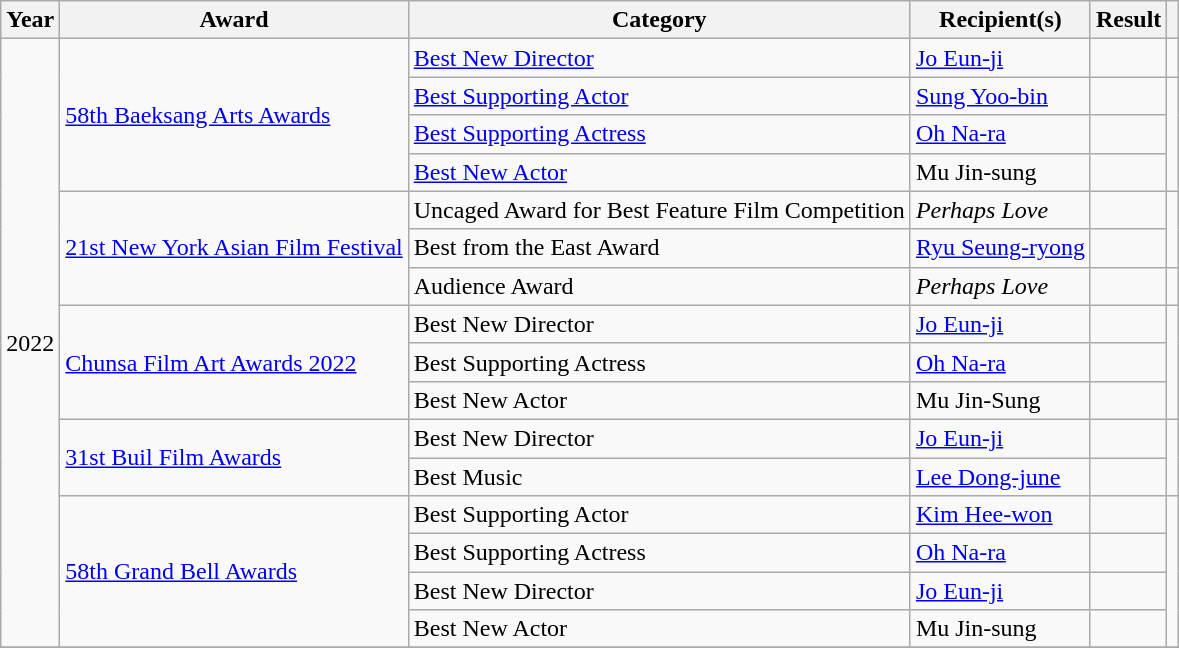<table class="wikitable plainrowheaders sortable">
<tr>
<th scope="col">Year</th>
<th scope="col">Award</th>
<th scope="col">Category</th>
<th scope="col">Recipient(s)</th>
<th scope="col">Result</th>
<th scope="col" class="unsortable"></th>
</tr>
<tr>
<td rowspan="16">2022</td>
<td scope="row" rowspan="4"><a href='#'>58th Baeksang Arts Awards</a></td>
<td><a href='#'>Best New Director</a></td>
<td><a href='#'>Jo Eun-ji</a></td>
<td></td>
<td></td>
</tr>
<tr>
<td><a href='#'>Best Supporting Actor</a></td>
<td><a href='#'>Sung Yoo-bin</a></td>
<td></td>
<td rowspan="3"></td>
</tr>
<tr>
<td><a href='#'>Best Supporting Actress</a></td>
<td><a href='#'>Oh Na-ra</a></td>
<td></td>
</tr>
<tr>
<td><a href='#'>Best New Actor</a></td>
<td>Mu Jin-sung</td>
<td></td>
</tr>
<tr>
<td scope="row" rowspan="3"><a href='#'>21st New York Asian Film Festival</a></td>
<td>Uncaged Award for Best Feature Film Competition</td>
<td><em>Perhaps Love</em></td>
<td></td>
<td scope="row" rowspan="2"></td>
</tr>
<tr>
<td>Best from the East Award</td>
<td><a href='#'>Ryu Seung-ryong</a></td>
<td></td>
</tr>
<tr>
<td>Audience Award</td>
<td><em>Perhaps Love</em></td>
<td></td>
<td style="text-align:center"; rowspan=1></td>
</tr>
<tr>
<td rowspan=3><a href='#'>Chunsa Film Art Awards 2022</a></td>
<td>Best New Director</td>
<td><a href='#'>Jo Eun-ji</a></td>
<td></td>
<td style="text-align:center" rowspan=3></td>
</tr>
<tr>
<td>Best Supporting Actress</td>
<td><a href='#'>Oh Na-ra</a></td>
<td></td>
</tr>
<tr>
<td>Best New Actor</td>
<td>Mu Jin-Sung</td>
<td></td>
</tr>
<tr>
<td rowspan=2><a href='#'>31st Buil Film Awards</a></td>
<td>Best New Director</td>
<td><a href='#'>Jo Eun-ji</a></td>
<td></td>
<td style="text-align:center" rowspan=2></td>
</tr>
<tr>
<td>Best Music</td>
<td><a href='#'>Lee Dong-june</a></td>
<td></td>
</tr>
<tr>
<td scope="row" rowspan=4><a href='#'>58th Grand Bell Awards</a></td>
<td>Best Supporting Actor</td>
<td><a href='#'>Kim Hee-won</a></td>
<td></td>
<td rowspan="4" style="text-align: center;"></td>
</tr>
<tr>
<td>Best Supporting Actress</td>
<td><a href='#'>Oh Na-ra</a></td>
<td></td>
</tr>
<tr>
<td>Best New Director</td>
<td><a href='#'>Jo Eun-ji</a></td>
<td></td>
</tr>
<tr>
<td>Best New Actor</td>
<td>Mu Jin-sung</td>
<td></td>
</tr>
<tr>
</tr>
</table>
